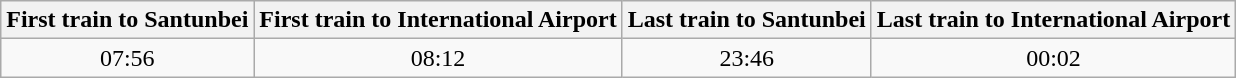<table class="wikitable sortable" style="text-align: center;">
<tr>
<th>First train to Santunbei</th>
<th>First train to International Airport</th>
<th>Last train to Santunbei</th>
<th>Last train to International Airport</th>
</tr>
<tr>
<td>07:56</td>
<td>08:12</td>
<td>23:46</td>
<td>00:02</td>
</tr>
</table>
